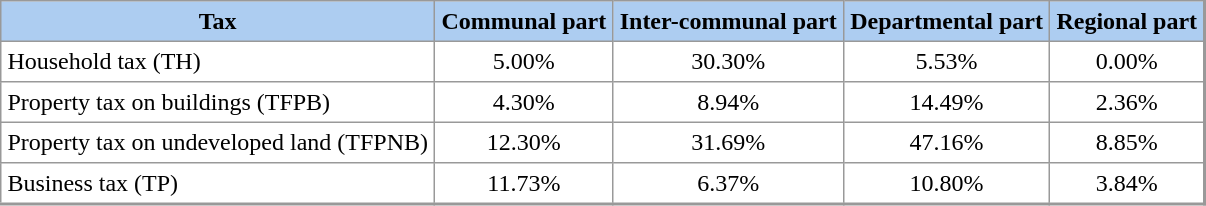<table align="center" rules="all" cellspacing="0" cellpadding="4" style="border: 1px solid #999; border-right: 2px solid #999; border-bottom:2px solid #999; background: #FFFFFF">
<tr style="background: #adcdf1">
<th>Tax</th>
<th>Communal part</th>
<th>Inter-communal part</th>
<th>Departmental part</th>
<th>Regional part</th>
</tr>
<tr>
<td>Household tax (TH)</td>
<td align=center>5.00%</td>
<td align=center>30.30%</td>
<td align=center>5.53%</td>
<td align=center>0.00%</td>
</tr>
<tr>
<td>Property tax on buildings (TFPB)</td>
<td align=center>4.30%</td>
<td align=center>8.94%</td>
<td align=center>14.49%</td>
<td align=center>2.36%</td>
</tr>
<tr>
<td>Property tax on undeveloped land (TFPNB)</td>
<td align=center>12.30%</td>
<td align=center>31.69%</td>
<td align=center>47.16%</td>
<td align=center>8.85%</td>
</tr>
<tr>
<td>Business tax (TP)</td>
<td align=center>11.73%</td>
<td align=center>6.37%</td>
<td align=center>10.80%</td>
<td align=center>3.84%</td>
</tr>
</table>
